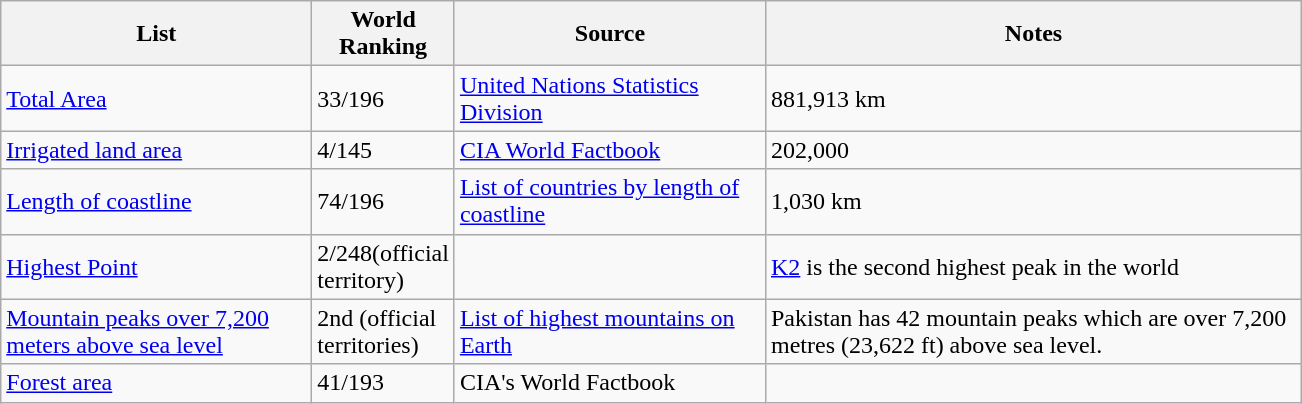<table class="wikitable">
<tr>
<th style="width:200px;">List</th>
<th width="1">World Ranking</th>
<th style="width:200px;">Source</th>
<th style="width:350px;">Notes</th>
</tr>
<tr>
<td><a href='#'>Total Area</a></td>
<td>33/196</td>
<td><a href='#'>United Nations Statistics Division</a></td>
<td>881,913 km</td>
</tr>
<tr>
<td><a href='#'>Irrigated land area</a></td>
<td>4/145</td>
<td><a href='#'>CIA World Factbook</a></td>
<td>202,000</td>
</tr>
<tr>
<td><a href='#'>Length of coastline</a></td>
<td>74/196</td>
<td><a href='#'>List of countries by length of coastline</a></td>
<td>1,030 km</td>
</tr>
<tr>
<td><a href='#'>Highest Point</a></td>
<td>2/248(official territory)</td>
<td></td>
<td><a href='#'>K2</a> is the second highest peak in the world</td>
</tr>
<tr>
<td><a href='#'>Mountain peaks over 7,200 meters above sea level</a></td>
<td>2nd (official territories)</td>
<td><a href='#'>List of highest mountains on Earth</a></td>
<td>Pakistan has 42 mountain peaks which are over 7,200 metres (23,622 ft) above sea level.</td>
</tr>
<tr>
<td><a href='#'>Forest area</a></td>
<td>41/193</td>
<td>CIA's World Factbook</td>
<td></td>
</tr>
</table>
